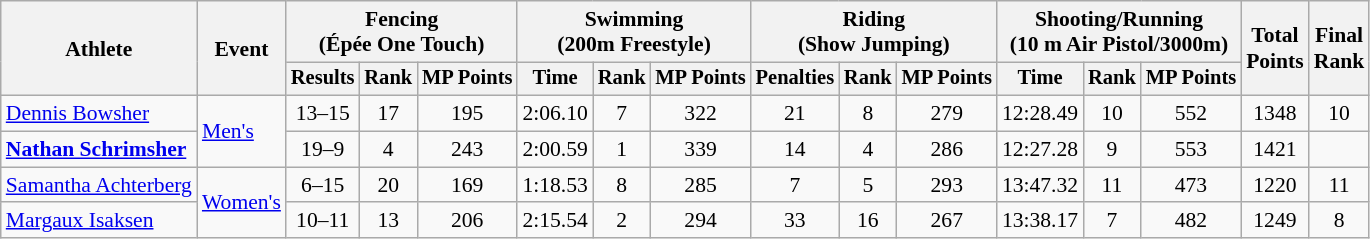<table class="wikitable" style="font-size:90%">
<tr>
<th rowspan=2>Athlete</th>
<th rowspan=2>Event</th>
<th colspan=3>Fencing<br><span> (Épée One Touch)</span></th>
<th colspan=3>Swimming<br><span> (200m Freestyle)</span></th>
<th colspan=3>Riding<br><span> (Show Jumping)</span></th>
<th colspan=3>Shooting/Running<br><span>(10 m Air Pistol/3000m)</span></th>
<th rowspan=2>Total<br>Points</th>
<th rowspan=2>Final<br>Rank</th>
</tr>
<tr style="font-size:95%">
<th>Results</th>
<th>Rank</th>
<th>MP Points</th>
<th>Time</th>
<th>Rank</th>
<th>MP Points</th>
<th>Penalties</th>
<th>Rank</th>
<th>MP Points</th>
<th>Time</th>
<th>Rank</th>
<th>MP Points</th>
</tr>
<tr align=center>
<td align=left><a href='#'>Dennis Bowsher</a></td>
<td align=left rowspan=2><a href='#'>Men's</a></td>
<td>13–15</td>
<td>17</td>
<td>195</td>
<td>2:06.10</td>
<td>7</td>
<td>322</td>
<td>21</td>
<td>8</td>
<td>279</td>
<td>12:28.49</td>
<td>10</td>
<td>552</td>
<td>1348</td>
<td>10</td>
</tr>
<tr align=center>
<td align=left><strong><a href='#'>Nathan Schrimsher</a></strong></td>
<td>19–9</td>
<td>4</td>
<td>243</td>
<td>2:00.59</td>
<td>1</td>
<td>339</td>
<td>14</td>
<td>4</td>
<td>286</td>
<td>12:27.28</td>
<td>9</td>
<td>553</td>
<td>1421</td>
<td></td>
</tr>
<tr align=center>
<td align=left><a href='#'>Samantha Achterberg</a></td>
<td align=left rowspan=2><a href='#'>Women's</a></td>
<td>6–15</td>
<td>20</td>
<td>169</td>
<td>1:18.53</td>
<td>8</td>
<td>285</td>
<td>7</td>
<td>5</td>
<td>293</td>
<td>13:47.32</td>
<td>11</td>
<td>473</td>
<td>1220</td>
<td>11</td>
</tr>
<tr align=center>
<td align=left><a href='#'>Margaux Isaksen</a></td>
<td>10–11</td>
<td>13</td>
<td>206</td>
<td>2:15.54</td>
<td>2</td>
<td>294</td>
<td>33</td>
<td>16</td>
<td>267</td>
<td>13:38.17</td>
<td>7</td>
<td>482</td>
<td>1249</td>
<td>8</td>
</tr>
</table>
